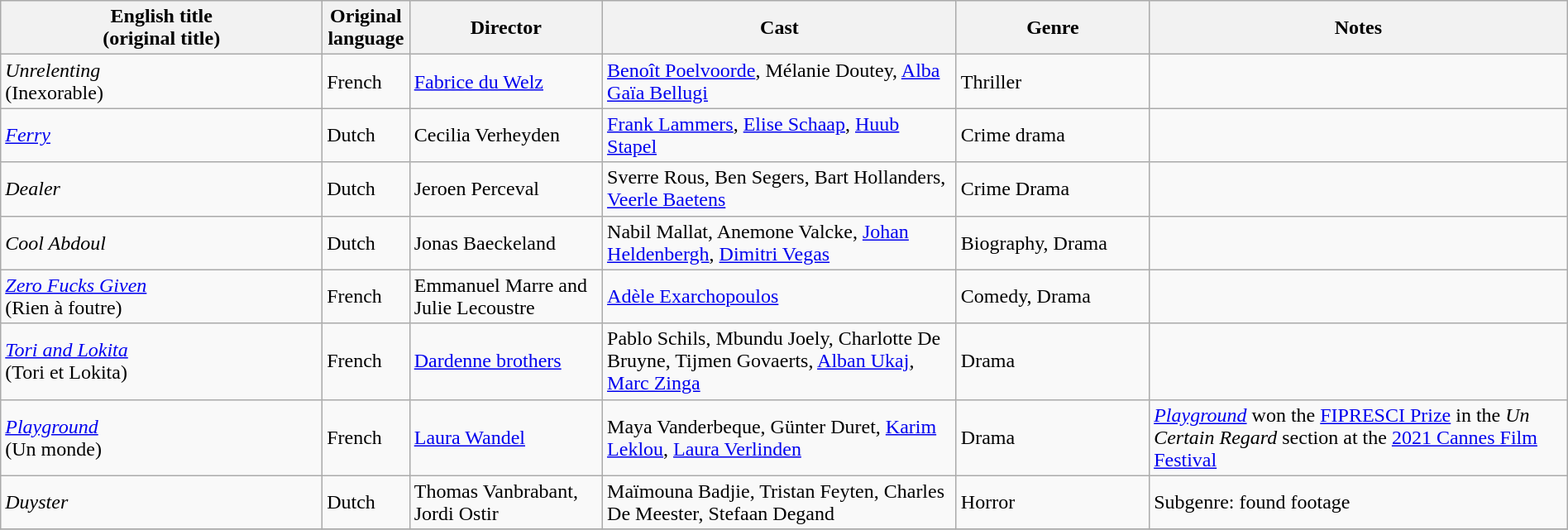<table class="wikitable" width= "100%">
<tr>
<th width=20%>English title <br> (original title)</th>
<th width=5%>Original language</th>
<th width=12%>Director</th>
<th width=22%>Cast</th>
<th width=12%>Genre</th>
<th width=26%>Notes</th>
</tr>
<tr>
<td><em>Unrelenting</em> <br> (Inexorable)</td>
<td>French</td>
<td><a href='#'>Fabrice du Welz</a></td>
<td><a href='#'>Benoît Poelvoorde</a>, Mélanie Doutey, <a href='#'>Alba Gaïa Bellugi</a></td>
<td>Thriller</td>
<td></td>
</tr>
<tr>
<td><em><a href='#'>Ferry</a></em></td>
<td>Dutch</td>
<td>Cecilia Verheyden</td>
<td><a href='#'>Frank Lammers</a>, <a href='#'>Elise Schaap</a>, <a href='#'>Huub Stapel</a></td>
<td>Crime drama</td>
<td></td>
</tr>
<tr>
<td><em>Dealer</em></td>
<td>Dutch</td>
<td>Jeroen Perceval</td>
<td>Sverre Rous, Ben Segers, Bart Hollanders, <a href='#'>Veerle Baetens</a></td>
<td>Crime Drama</td>
<td></td>
</tr>
<tr>
<td><em>Cool Abdoul</em></td>
<td>Dutch</td>
<td>Jonas Baeckeland</td>
<td>Nabil Mallat, Anemone Valcke, <a href='#'>Johan Heldenbergh</a>, <a href='#'>Dimitri Vegas</a></td>
<td>Biography, Drama</td>
<td></td>
</tr>
<tr>
<td><em><a href='#'>Zero Fucks Given</a></em><br> (Rien à foutre)</td>
<td>French</td>
<td>Emmanuel Marre and Julie Lecoustre</td>
<td><a href='#'>Adèle Exarchopoulos</a></td>
<td>Comedy, Drama</td>
<td></td>
</tr>
<tr>
<td><em><a href='#'>Tori and Lokita</a></em><br> (Tori et Lokita)</td>
<td>French</td>
<td><a href='#'>Dardenne brothers</a></td>
<td>Pablo Schils, Mbundu Joely, Charlotte De Bruyne, Tijmen Govaerts, <a href='#'>Alban Ukaj</a>, <a href='#'>Marc Zinga</a></td>
<td>Drama</td>
</tr>
<tr>
<td><em><a href='#'>Playground</a></em><br> (Un monde)</td>
<td>French</td>
<td><a href='#'>Laura Wandel</a></td>
<td>Maya Vanderbeque, Günter Duret, <a href='#'>Karim Leklou</a>, <a href='#'>Laura Verlinden</a></td>
<td>Drama</td>
<td><em><a href='#'>Playground</a></em> won the <a href='#'>FIPRESCI Prize</a> in the <em>Un Certain Regard</em> section at the <a href='#'>2021 Cannes Film Festival</a></td>
</tr>
<tr>
<td><em>Duyster</em></td>
<td>Dutch</td>
<td>Thomas Vanbrabant, Jordi Ostir</td>
<td>Maïmouna Badjie, Tristan Feyten, Charles De Meester, Stefaan Degand</td>
<td>Horror</td>
<td>Subgenre: found footage</td>
</tr>
<tr>
</tr>
</table>
